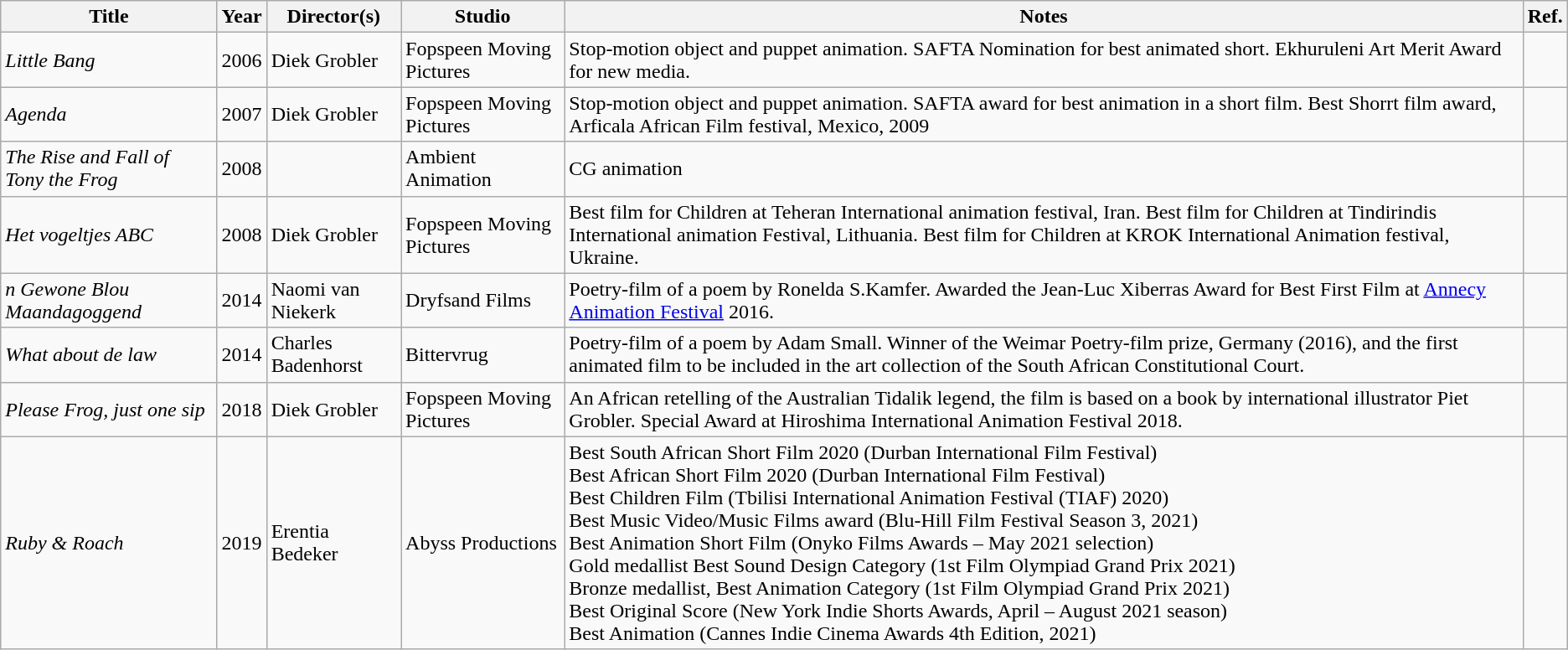<table class="sortable wikitable">
<tr>
<th>Title</th>
<th>Year</th>
<th>Director(s)</th>
<th>Studio</th>
<th>Notes</th>
<th>Ref.</th>
</tr>
<tr>
<td><em>Little Bang</em></td>
<td>2006</td>
<td>Diek Grobler</td>
<td>Fopspeen Moving Pictures</td>
<td>Stop-motion object and puppet animation. SAFTA Nomination for best animated short. Ekhuruleni Art Merit Award for new media.</td>
<td></td>
</tr>
<tr>
<td><em>Agenda</em></td>
<td>2007</td>
<td>Diek Grobler</td>
<td>Fopspeen Moving Pictures</td>
<td>Stop-motion object and puppet animation. SAFTA award for best animation in a short film. Best Shorrt film award, Arficala African Film festival, Mexico, 2009</td>
<td></td>
</tr>
<tr>
<td><em>The Rise and Fall of Tony the Frog</em></td>
<td>2008</td>
<td></td>
<td>Ambient Animation</td>
<td>CG animation</td>
<td></td>
</tr>
<tr>
<td><em>Het vogeltjes ABC</em></td>
<td>2008</td>
<td>Diek Grobler</td>
<td>Fopspeen Moving Pictures</td>
<td>Best film for Children at Teheran International animation festival, Iran. Best film for Children at Tindirindis International animation Festival, Lithuania. Best film for Children at KROK International Animation festival, Ukraine.</td>
<td></td>
</tr>
<tr>
<td><em>n Gewone Blou Maandagoggend</em></td>
<td>2014</td>
<td>Naomi van Niekerk</td>
<td>Dryfsand Films</td>
<td>Poetry-film of a poem by Ronelda S.Kamfer. Awarded the Jean-Luc Xiberras Award for Best First Film at <a href='#'>Annecy Animation Festival</a> 2016.</td>
<td></td>
</tr>
<tr>
<td><em>What about de law</em></td>
<td>2014</td>
<td>Charles Badenhorst</td>
<td>Bittervrug</td>
<td>Poetry-film of a poem by Adam Small. Winner of the Weimar Poetry-film prize, Germany (2016), and the first animated film to be included in the art collection of the South African Constitutional Court.</td>
<td></td>
</tr>
<tr>
<td><em>Please Frog, just one sip</em></td>
<td>2018</td>
<td>Diek Grobler</td>
<td>Fopspeen Moving Pictures</td>
<td>An African retelling of the Australian Tidalik legend, the film is based on a book by international illustrator Piet Grobler. Special Award at Hiroshima International Animation Festival 2018.</td>
<td></td>
</tr>
<tr>
<td><em>Ruby & Roach</em></td>
<td>2019</td>
<td>Erentia Bedeker</td>
<td>Abyss Productions</td>
<td>Best South African Short Film 2020 (Durban International Film Festival)<br>Best African Short Film 2020 (Durban International Film Festival)<br>Best Children Film (Tbilisi International Animation Festival (TIAF) 2020)<br>Best Music Video/Music Films award (Blu-Hill Film Festival Season 3, 2021)<br>Best Animation Short Film (Onyko Films Awards – May 2021 selection)<br>Gold medallist Best Sound Design Category (1st Film Olympiad Grand Prix 2021)<br>Bronze medallist, Best Animation Category (1st Film Olympiad Grand Prix 2021)<br>Best Original Score (New York Indie Shorts Awards, April – August 2021 season)<br>Best Animation (Cannes Indie Cinema Awards 4th Edition, 2021)</td>
<td></td>
</tr>
</table>
